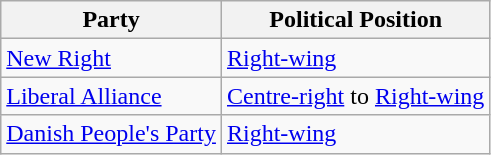<table class="wikitable mw-collapsible mw-collapsed">
<tr>
<th>Party</th>
<th>Political Position</th>
</tr>
<tr>
<td><a href='#'>New Right</a></td>
<td><a href='#'>Right-wing</a></td>
</tr>
<tr>
<td><a href='#'>Liberal Alliance</a></td>
<td><a href='#'>Centre-right</a> to <a href='#'>Right-wing</a></td>
</tr>
<tr>
<td><a href='#'>Danish People's Party</a></td>
<td><a href='#'>Right-wing</a></td>
</tr>
</table>
